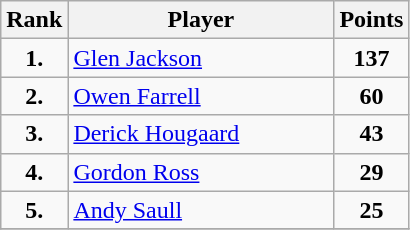<table class="wikitable sticky-header">
<tr>
<th width=35>Rank</th>
<th width=170>Player</th>
<th width=40>Points</th>
</tr>
<tr>
<td align=center><strong>1.</strong></td>
<td> <a href='#'>Glen Jackson</a></td>
<td align=center><strong>137</strong></td>
</tr>
<tr>
<td align=center><strong>2.</strong></td>
<td> <a href='#'>Owen Farrell</a></td>
<td align=center><strong>60</strong></td>
</tr>
<tr>
<td align=center><strong>3.</strong></td>
<td> <a href='#'>Derick Hougaard</a></td>
<td align=center><strong>43</strong></td>
</tr>
<tr>
<td align=center><strong>4.</strong></td>
<td> <a href='#'>Gordon Ross</a></td>
<td align=center><strong>29</strong></td>
</tr>
<tr>
<td align=center><strong>5.</strong></td>
<td> <a href='#'>Andy Saull</a></td>
<td align=center><strong>25</strong></td>
</tr>
<tr>
</tr>
</table>
